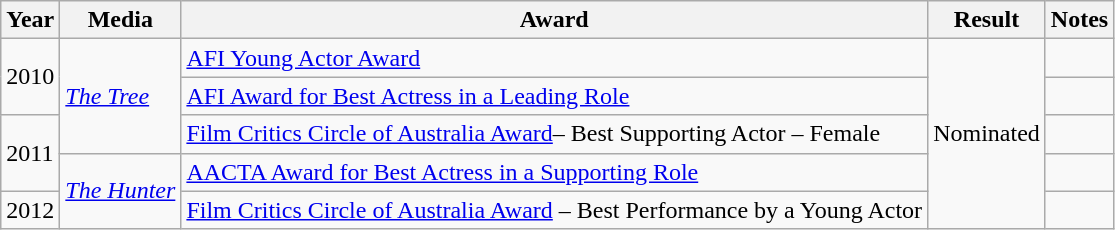<table class="wikitable">
<tr>
<th>Year</th>
<th>Media</th>
<th>Award</th>
<th>Result</th>
<th>Notes</th>
</tr>
<tr>
<td rowspan="2">2010</td>
<td rowspan="3"><em><a href='#'>The Tree</a></em></td>
<td><a href='#'>AFI Young Actor Award</a></td>
<td rowspan="5">Nominated</td>
<td></td>
</tr>
<tr>
<td><a href='#'>AFI Award for Best Actress in a Leading Role</a></td>
<td></td>
</tr>
<tr>
<td rowspan="2">2011</td>
<td><a href='#'>Film Critics Circle of Australia Award</a>– Best Supporting Actor – Female</td>
<td></td>
</tr>
<tr>
<td rowspan="2"><em><a href='#'>The Hunter</a></em></td>
<td><a href='#'>AACTA Award for Best Actress in a Supporting Role</a></td>
<td></td>
</tr>
<tr>
<td>2012</td>
<td><a href='#'>Film Critics Circle of Australia Award</a> – Best Performance by a Young Actor</td>
<td></td>
</tr>
</table>
